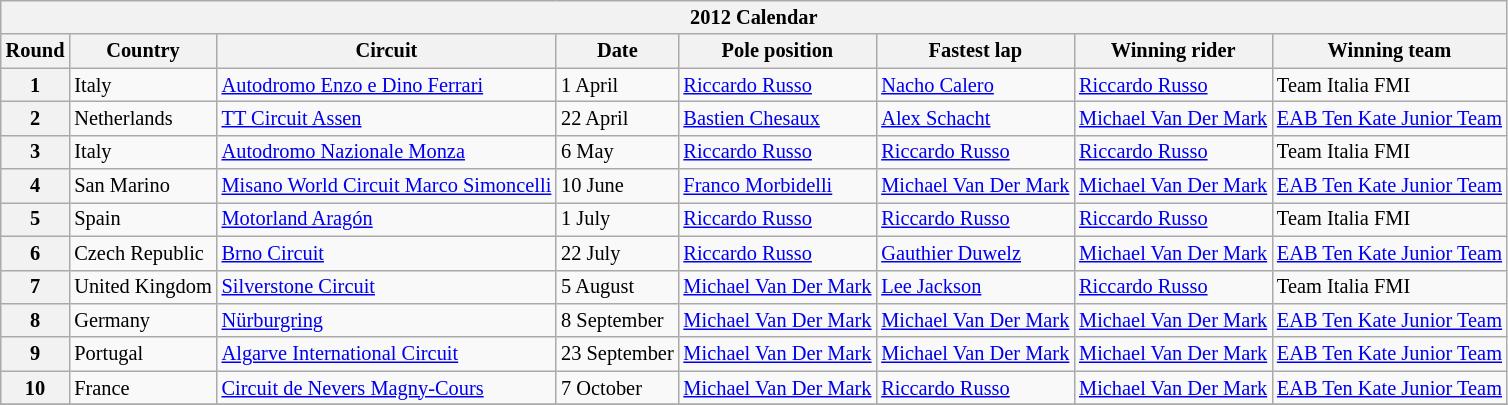<table class="wikitable" style="font-size: 85%">
<tr>
<th colspan=10>2012 Calendar</th>
</tr>
<tr>
<th>Round</th>
<th>Country</th>
<th>Circuit</th>
<th>Date</th>
<th>Pole position</th>
<th>Fastest lap</th>
<th>Winning rider</th>
<th>Winning team</th>
</tr>
<tr>
<th>1</th>
<td> Italy</td>
<td><a href='#'>Autodromo Enzo e Dino Ferrari</a></td>
<td>1 April</td>
<td> <a href='#'>Riccardo Russo</a></td>
<td> <a href='#'>Nacho Calero</a></td>
<td> <a href='#'>Riccardo Russo</a></td>
<td>Team Italia FMI</td>
</tr>
<tr>
<th>2</th>
<td> Netherlands</td>
<td><a href='#'>TT Circuit Assen</a></td>
<td>22 April</td>
<td> <a href='#'>Bastien Chesaux</a></td>
<td> <a href='#'>Alex Schacht</a></td>
<td> <a href='#'>Michael Van Der Mark</a></td>
<td><a href='#'>EAB Ten Kate Junior Team</a></td>
</tr>
<tr>
<th>3</th>
<td> Italy</td>
<td><a href='#'>Autodromo Nazionale Monza</a></td>
<td>6 May</td>
<td> <a href='#'>Riccardo Russo</a></td>
<td> <a href='#'>Riccardo Russo</a></td>
<td> <a href='#'>Riccardo Russo</a></td>
<td>Team Italia FMI</td>
</tr>
<tr>
<th>4</th>
<td> San Marino</td>
<td><a href='#'>Misano World Circuit Marco Simoncelli</a></td>
<td>10 June</td>
<td> <a href='#'>Franco Morbidelli</a></td>
<td> <a href='#'>Michael Van Der Mark</a></td>
<td> <a href='#'>Michael Van Der Mark</a></td>
<td><a href='#'>EAB Ten Kate Junior Team</a></td>
</tr>
<tr>
<th>5</th>
<td> Spain</td>
<td><a href='#'>Motorland Aragón</a></td>
<td>1 July</td>
<td> <a href='#'>Riccardo Russo</a></td>
<td> <a href='#'>Riccardo Russo</a></td>
<td> <a href='#'>Riccardo Russo</a></td>
<td>Team Italia FMI</td>
</tr>
<tr>
<th>6</th>
<td> Czech Republic</td>
<td><a href='#'>Brno Circuit</a></td>
<td>22 July</td>
<td> <a href='#'>Riccardo Russo</a></td>
<td> <a href='#'>Gauthier Duwelz</a></td>
<td> <a href='#'>Michael Van Der Mark</a></td>
<td><a href='#'>EAB Ten Kate Junior Team</a></td>
</tr>
<tr>
<th>7</th>
<td> United Kingdom</td>
<td><a href='#'>Silverstone Circuit</a></td>
<td>5 August</td>
<td> <a href='#'>Michael Van Der Mark</a></td>
<td> <a href='#'>Lee Jackson</a></td>
<td> <a href='#'>Riccardo Russo</a></td>
<td>Team Italia FMI</td>
</tr>
<tr>
<th>8</th>
<td> Germany</td>
<td><a href='#'>Nürburgring</a></td>
<td>8 September</td>
<td> <a href='#'>Michael Van Der Mark</a></td>
<td> <a href='#'>Michael Van Der Mark</a></td>
<td> <a href='#'>Michael Van Der Mark</a></td>
<td><a href='#'>EAB Ten Kate Junior Team</a></td>
</tr>
<tr>
<th>9</th>
<td> Portugal</td>
<td><a href='#'>Algarve International Circuit</a></td>
<td>23 September</td>
<td> <a href='#'>Michael Van Der Mark</a></td>
<td> <a href='#'>Michael Van Der Mark</a></td>
<td> <a href='#'>Michael Van Der Mark</a></td>
<td><a href='#'>EAB Ten Kate Junior Team</a></td>
</tr>
<tr>
<th>10</th>
<td> France</td>
<td><a href='#'>Circuit de Nevers Magny-Cours</a></td>
<td>7 October</td>
<td> <a href='#'>Michael Van Der Mark</a></td>
<td> <a href='#'>Riccardo Russo</a></td>
<td> <a href='#'>Michael Van Der Mark</a></td>
<td><a href='#'>EAB Ten Kate Junior Team</a></td>
</tr>
<tr>
</tr>
</table>
